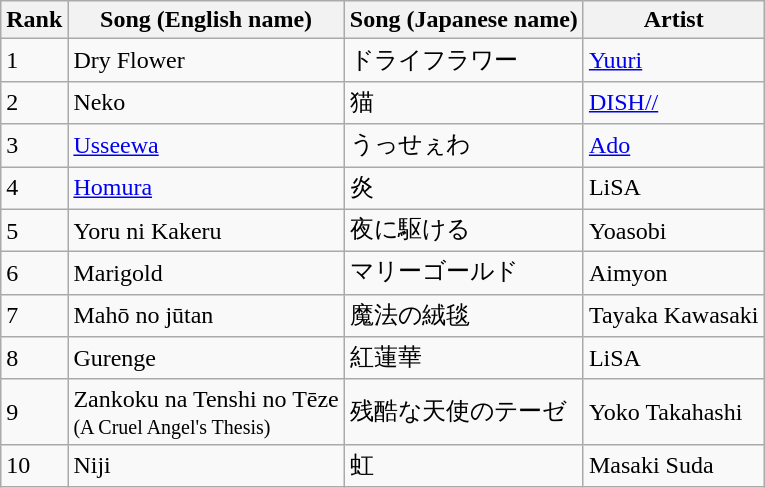<table class="wikitable">
<tr>
<th>Rank</th>
<th>Song (English name)</th>
<th>Song (Japanese name)</th>
<th>Artist</th>
</tr>
<tr>
<td>1</td>
<td>Dry Flower</td>
<td>ドライフラワー</td>
<td><a href='#'>Yuuri</a></td>
</tr>
<tr>
<td>2</td>
<td>Neko</td>
<td>猫</td>
<td><a href='#'>DISH//</a></td>
</tr>
<tr>
<td>3</td>
<td><a href='#'>Usseewa</a></td>
<td>うっせぇわ</td>
<td><a href='#'>Ado</a></td>
</tr>
<tr>
<td>4</td>
<td><a href='#'>Homura</a></td>
<td>炎</td>
<td>LiSA</td>
</tr>
<tr>
<td>5</td>
<td>Yoru ni Kakeru</td>
<td>夜に駆ける</td>
<td>Yoasobi</td>
</tr>
<tr>
<td>6</td>
<td>Marigold</td>
<td>マリーゴールド</td>
<td>Aimyon</td>
</tr>
<tr>
<td>7</td>
<td>Mahō no jūtan</td>
<td>魔法の絨毯</td>
<td>Tayaka Kawasaki</td>
</tr>
<tr>
<td>8</td>
<td>Gurenge</td>
<td>紅蓮華</td>
<td>LiSA</td>
</tr>
<tr>
<td>9</td>
<td>Zankoku na Tenshi no Tēze <br><small>(A Cruel Angel's Thesis)</small></td>
<td>残酷な天使のテーゼ</td>
<td>Yoko Takahashi</td>
</tr>
<tr>
<td>10</td>
<td>Niji</td>
<td>虹</td>
<td>Masaki Suda</td>
</tr>
</table>
